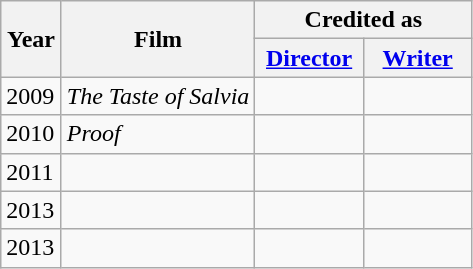<table class="wikitable">
<tr>
<th rowspan="2" style="width:33px;">Year</th>
<th rowspan="2">Film</th>
<th colspan="2">Credited as</th>
</tr>
<tr>
<th width=65><a href='#'>Director</a></th>
<th width=65><a href='#'>Writer</a></th>
</tr>
<tr>
<td>2009</td>
<td><em>The Taste of Salvia</em></td>
<td></td>
<td></td>
</tr>
<tr>
<td>2010</td>
<td><em>Proof</em></td>
<td></td>
<td></td>
</tr>
<tr>
<td>2011</td>
<td><em></em></td>
<td></td>
<td></td>
</tr>
<tr>
<td>2013</td>
<td><em></em></td>
<td></td>
<td></td>
</tr>
<tr>
<td>2013</td>
<td><em></em></td>
<td></td>
<td></td>
</tr>
</table>
